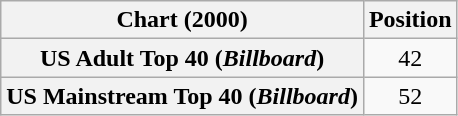<table class="wikitable plainrowheaders" style="text-align:center">
<tr>
<th>Chart (2000)</th>
<th>Position</th>
</tr>
<tr>
<th scope="row">US Adult Top 40 (<em>Billboard</em>)</th>
<td>42</td>
</tr>
<tr>
<th scope="row">US Mainstream Top 40 (<em>Billboard</em>)</th>
<td>52</td>
</tr>
</table>
